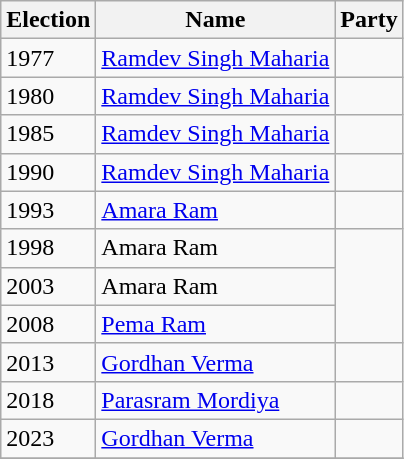<table class="wikitable sortable">
<tr>
<th>Election</th>
<th>Name</th>
<th colspan=2>Party</th>
</tr>
<tr>
<td>1977</td>
<td><a href='#'>Ramdev Singh Maharia</a></td>
<td></td>
</tr>
<tr>
<td>1980</td>
<td><a href='#'>Ramdev Singh Maharia</a></td>
<td></td>
</tr>
<tr>
<td>1985</td>
<td><a href='#'>Ramdev Singh Maharia</a></td>
<td></td>
</tr>
<tr>
<td>1990</td>
<td><a href='#'>Ramdev Singh Maharia</a></td>
</tr>
<tr>
<td>1993</td>
<td><a href='#'>Amara Ram</a></td>
<td></td>
</tr>
<tr>
<td>1998</td>
<td>Amara Ram</td>
</tr>
<tr>
<td>2003</td>
<td>Amara Ram</td>
</tr>
<tr>
<td>2008</td>
<td><a href='#'>Pema Ram</a></td>
</tr>
<tr>
<td>2013</td>
<td><a href='#'>Gordhan Verma</a></td>
<td></td>
</tr>
<tr>
<td>2018</td>
<td><a href='#'>Parasram Mordiya</a></td>
<td></td>
</tr>
<tr>
<td>2023</td>
<td><a href='#'>Gordhan Verma</a></td>
<td></td>
</tr>
<tr>
</tr>
</table>
